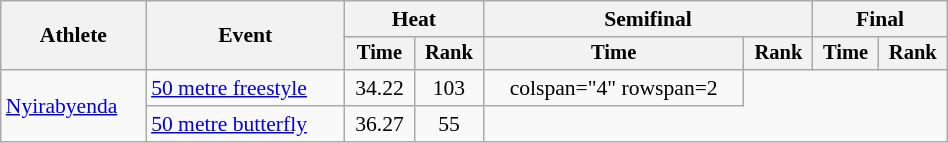<table class="wikitable" style="text-align:center; font-size:90%; width:50%;">
<tr>
<th rowspan="2">Athlete</th>
<th rowspan="2">Event</th>
<th colspan="2">Heat</th>
<th colspan="2">Semifinal</th>
<th colspan="2">Final</th>
</tr>
<tr style="font-size:95%">
<th>Time</th>
<th>Rank</th>
<th>Time</th>
<th>Rank</th>
<th>Time</th>
<th>Rank</th>
</tr>
<tr>
<td align=left rowspan=2><a href='#'>Nyirabyenda</a></td>
<td align=left><a href='#'>50 metre freestyle</a></td>
<td>34.22</td>
<td>103</td>
<td>colspan="4" rowspan=2</td>
</tr>
<tr>
<td align=left><a href='#'>50 metre butterfly</a></td>
<td>36.27</td>
<td>55</td>
</tr>
</table>
